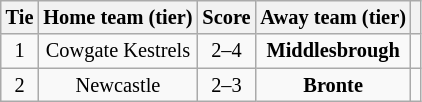<table class="wikitable" style="text-align:center; font-size:85%">
<tr>
<th>Tie</th>
<th>Home team (tier)</th>
<th>Score</th>
<th>Away team (tier)</th>
<th></th>
</tr>
<tr>
<td align="center">1</td>
<td>Cowgate Kestrels</td>
<td align="center">2–4</td>
<td><strong>Middlesbrough</strong></td>
<td></td>
</tr>
<tr>
<td align="center">2</td>
<td>Newcastle</td>
<td align="center">2–3</td>
<td><strong>Bronte</strong></td>
<td></td>
</tr>
</table>
